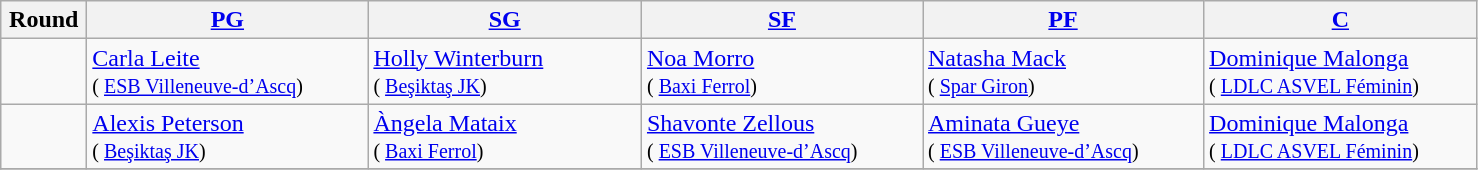<table class="wikitable sortable" style="text-align: center;">
<tr>
<th style="width:50px;">Round</th>
<th style="width:180px;"><a href='#'>PG</a></th>
<th style="width:175px;"><a href='#'>SG</a></th>
<th style="width:180px;"><a href='#'>SF</a></th>
<th style="width:180px;"><a href='#'>PF</a></th>
<th style="width:175px;"><a href='#'>C</a></th>
</tr>
<tr>
<td></td>
<td style="text-align:left;"> <a href='#'>Carla Leite</a><br><small>( <a href='#'>ESB Villeneuve-d’Ascq</a>)</small></td>
<td style="text-align:left;"> <a href='#'>Holly Winterburn</a><br><small>( <a href='#'>Beşiktaş JK</a>)</small></td>
<td style="text-align:left;"> <a href='#'>Noa Morro</a><br><small>( <a href='#'>Baxi Ferrol</a>)</small></td>
<td style="text-align:left;"> <a href='#'>Natasha Mack</a><br><small>( <a href='#'>Spar Giron</a>)</small></td>
<td style="text-align:left;"> <a href='#'>Dominique Malonga</a><br><small>( <a href='#'>LDLC ASVEL Féminin</a>)</small></td>
</tr>
<tr>
<td></td>
<td style="text-align:left;"> <a href='#'>Alexis Peterson</a><br><small>( <a href='#'>Beşiktaş JK</a>)</small></td>
<td style="text-align:left;"> <a href='#'>Àngela Mataix</a><br><small>( <a href='#'>Baxi Ferrol</a>)</small></td>
<td style="text-align:left;"> <a href='#'>Shavonte Zellous</a><br><small>( <a href='#'>ESB Villeneuve-d’Ascq</a>)</small></td>
<td style="text-align:left;"> <a href='#'>Aminata Gueye</a><br><small>( <a href='#'>ESB Villeneuve-d’Ascq</a>)</small></td>
<td style="text-align:left;"> <a href='#'>Dominique Malonga</a><br><small>( <a href='#'>LDLC ASVEL Féminin</a>)</small></td>
</tr>
<tr>
</tr>
</table>
